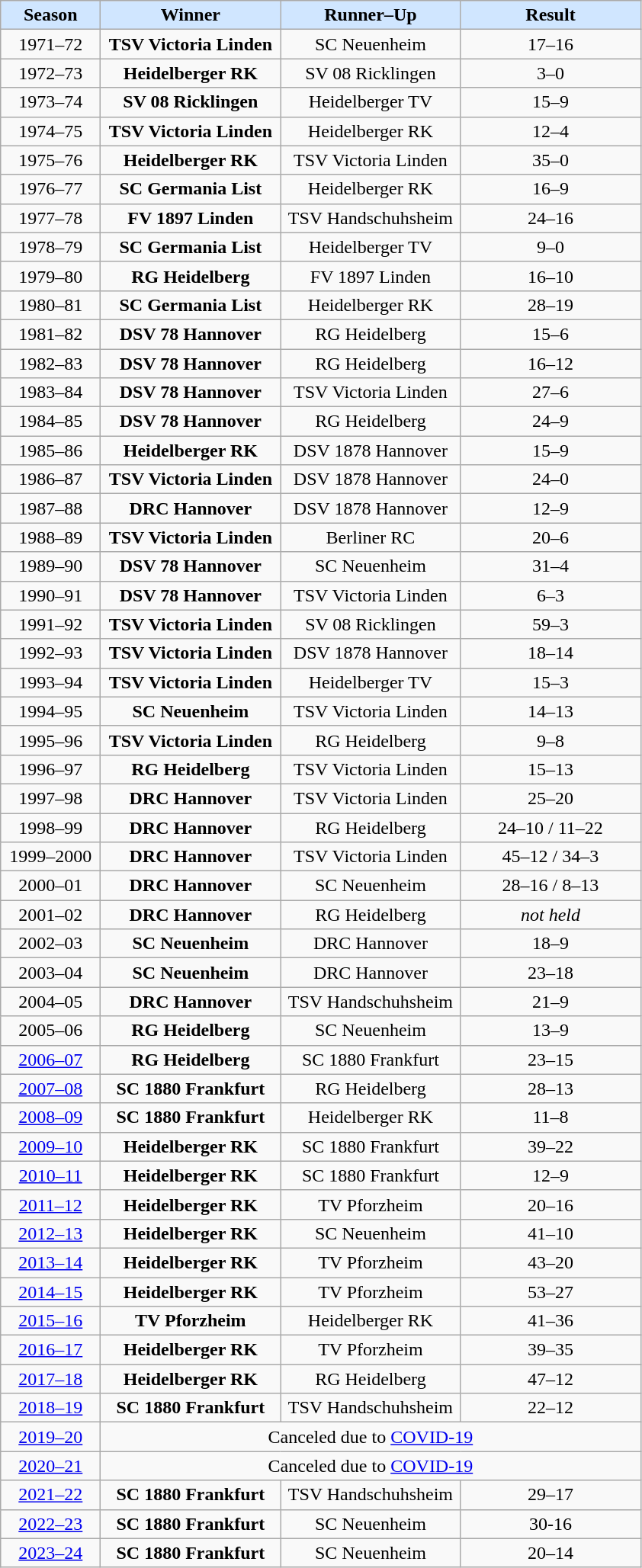<table class="wikitable">
<tr align="center" bgcolor="#D0E6FF">
<td width="80"><strong>Season</strong></td>
<td width="150"><strong>Winner</strong></td>
<td width="150"><strong>Runner–Up</strong></td>
<td width="150"><strong>Result</strong></td>
</tr>
<tr align="center">
<td>1971–72</td>
<td><strong>TSV Victoria Linden</strong></td>
<td>SC Neuenheim</td>
<td>17–16</td>
</tr>
<tr align="center">
<td>1972–73</td>
<td><strong>Heidelberger RK</strong></td>
<td>SV 08 Ricklingen</td>
<td>3–0</td>
</tr>
<tr align="center">
<td>1973–74</td>
<td><strong>SV 08 Ricklingen</strong></td>
<td>Heidelberger TV</td>
<td>15–9</td>
</tr>
<tr align="center">
<td>1974–75</td>
<td><strong>TSV Victoria Linden</strong></td>
<td>Heidelberger RK</td>
<td>12–4</td>
</tr>
<tr align="center">
<td>1975–76</td>
<td><strong>Heidelberger RK</strong></td>
<td>TSV Victoria Linden</td>
<td>35–0</td>
</tr>
<tr align="center">
<td>1976–77</td>
<td><strong>SC Germania List</strong></td>
<td>Heidelberger RK</td>
<td>16–9</td>
</tr>
<tr align="center">
<td>1977–78</td>
<td><strong>FV 1897 Linden</strong></td>
<td>TSV Handschuhsheim</td>
<td>24–16</td>
</tr>
<tr align="center">
<td>1978–79</td>
<td><strong>SC Germania List</strong></td>
<td>Heidelberger TV</td>
<td>9–0</td>
</tr>
<tr align="center">
<td>1979–80</td>
<td><strong>RG Heidelberg</strong></td>
<td>FV 1897 Linden</td>
<td>16–10</td>
</tr>
<tr align="center">
<td>1980–81</td>
<td><strong>SC Germania List</strong></td>
<td>Heidelberger RK</td>
<td>28–19</td>
</tr>
<tr align="center">
<td>1981–82</td>
<td><strong>DSV 78 Hannover</strong></td>
<td>RG Heidelberg</td>
<td>15–6</td>
</tr>
<tr align="center">
<td>1982–83</td>
<td><strong>DSV 78 Hannover</strong></td>
<td>RG Heidelberg</td>
<td>16–12</td>
</tr>
<tr align="center">
<td>1983–84</td>
<td><strong>DSV 78 Hannover</strong></td>
<td>TSV Victoria Linden</td>
<td>27–6</td>
</tr>
<tr align="center">
<td>1984–85</td>
<td><strong>DSV 78 Hannover</strong></td>
<td>RG Heidelberg</td>
<td>24–9</td>
</tr>
<tr align="center">
<td>1985–86</td>
<td><strong>Heidelberger RK</strong></td>
<td>DSV 1878 Hannover</td>
<td>15–9</td>
</tr>
<tr align="center">
<td>1986–87</td>
<td><strong>TSV Victoria Linden</strong></td>
<td>DSV 1878 Hannover</td>
<td>24–0</td>
</tr>
<tr align="center">
<td>1987–88</td>
<td><strong>DRC Hannover</strong></td>
<td>DSV 1878 Hannover</td>
<td>12–9</td>
</tr>
<tr align="center">
<td>1988–89</td>
<td><strong>TSV Victoria Linden</strong></td>
<td>Berliner RC</td>
<td>20–6</td>
</tr>
<tr align="center">
<td>1989–90</td>
<td><strong>DSV 78 Hannover</strong></td>
<td>SC Neuenheim</td>
<td>31–4</td>
</tr>
<tr align="center">
<td>1990–91</td>
<td><strong>DSV 78 Hannover</strong></td>
<td>TSV Victoria Linden</td>
<td>6–3</td>
</tr>
<tr align="center">
<td>1991–92</td>
<td><strong>TSV Victoria Linden</strong></td>
<td>SV 08 Ricklingen</td>
<td>59–3</td>
</tr>
<tr align="center">
<td>1992–93</td>
<td><strong>TSV Victoria Linden</strong></td>
<td>DSV 1878 Hannover</td>
<td>18–14</td>
</tr>
<tr align="center">
<td>1993–94</td>
<td><strong>TSV Victoria Linden</strong></td>
<td>Heidelberger TV</td>
<td>15–3</td>
</tr>
<tr align="center">
<td>1994–95</td>
<td><strong>SC Neuenheim</strong></td>
<td>TSV Victoria Linden</td>
<td>14–13</td>
</tr>
<tr align="center">
<td>1995–96</td>
<td><strong>TSV Victoria Linden</strong></td>
<td>RG Heidelberg</td>
<td>9–8</td>
</tr>
<tr align="center">
<td>1996–97</td>
<td><strong>RG Heidelberg</strong></td>
<td>TSV Victoria Linden</td>
<td>15–13</td>
</tr>
<tr align="center">
<td>1997–98</td>
<td><strong>DRC Hannover</strong></td>
<td>TSV Victoria Linden</td>
<td>25–20</td>
</tr>
<tr align="center">
<td>1998–99</td>
<td><strong>DRC Hannover</strong></td>
<td>RG Heidelberg</td>
<td>24–10 / 11–22 </td>
</tr>
<tr align="center">
<td>1999–2000</td>
<td><strong>DRC Hannover</strong></td>
<td>TSV Victoria Linden</td>
<td>45–12 / 34–3 </td>
</tr>
<tr align="center">
<td>2000–01</td>
<td><strong>DRC Hannover</strong></td>
<td>SC Neuenheim</td>
<td>28–16 / 8–13 </td>
</tr>
<tr align="center">
<td>2001–02</td>
<td><strong>DRC Hannover</strong></td>
<td>RG Heidelberg</td>
<td><em>not held</em> </td>
</tr>
<tr align="center">
<td>2002–03</td>
<td><strong>SC Neuenheim</strong></td>
<td>DRC Hannover</td>
<td>18–9 </td>
</tr>
<tr align="center">
<td>2003–04</td>
<td><strong>SC Neuenheim</strong></td>
<td>DRC Hannover</td>
<td>23–18 </td>
</tr>
<tr align="center">
<td>2004–05</td>
<td><strong>DRC Hannover</strong></td>
<td>TSV Handschuhsheim</td>
<td>21–9 </td>
</tr>
<tr align="center">
<td>2005–06</td>
<td><strong>RG Heidelberg</strong></td>
<td>SC Neuenheim</td>
<td>13–9 </td>
</tr>
<tr align="center">
<td><a href='#'>2006–07</a></td>
<td><strong>RG Heidelberg</strong></td>
<td>SC 1880 Frankfurt</td>
<td>23–15 </td>
</tr>
<tr align="center">
<td><a href='#'>2007–08</a></td>
<td><strong>SC 1880 Frankfurt</strong></td>
<td>RG Heidelberg</td>
<td>28–13 </td>
</tr>
<tr align="center">
<td><a href='#'>2008–09</a></td>
<td><strong>SC 1880 Frankfurt</strong></td>
<td>Heidelberger RK</td>
<td>11–8 </td>
</tr>
<tr align="center">
<td><a href='#'>2009–10</a></td>
<td><strong>Heidelberger RK</strong></td>
<td>SC 1880 Frankfurt</td>
<td>39–22</td>
</tr>
<tr align="center">
<td><a href='#'>2010–11</a></td>
<td><strong>Heidelberger RK</strong></td>
<td>SC 1880 Frankfurt</td>
<td>12–9</td>
</tr>
<tr align="center">
<td><a href='#'>2011–12</a></td>
<td><strong>Heidelberger RK</strong></td>
<td>TV Pforzheim</td>
<td>20–16</td>
</tr>
<tr align="center">
<td><a href='#'>2012–13</a></td>
<td><strong>Heidelberger RK</strong></td>
<td>SC Neuenheim</td>
<td>41–10</td>
</tr>
<tr align="center">
<td><a href='#'>2013–14</a></td>
<td><strong>Heidelberger RK</strong></td>
<td>TV Pforzheim</td>
<td>43–20</td>
</tr>
<tr align="center">
<td><a href='#'>2014–15</a></td>
<td><strong>Heidelberger RK</strong></td>
<td>TV Pforzheim</td>
<td>53–27</td>
</tr>
<tr align="center">
<td><a href='#'>2015–16</a></td>
<td><strong>TV Pforzheim</strong></td>
<td>Heidelberger RK</td>
<td>41–36</td>
</tr>
<tr align="center">
<td><a href='#'>2016–17</a></td>
<td><strong>Heidelberger RK</strong></td>
<td>TV Pforzheim</td>
<td>39–35</td>
</tr>
<tr align="center">
<td><a href='#'>2017–18</a></td>
<td><strong>Heidelberger RK</strong></td>
<td>RG Heidelberg</td>
<td>47–12</td>
</tr>
<tr align="center">
<td><a href='#'>2018–19</a></td>
<td><strong>SC 1880 Frankfurt</strong></td>
<td>TSV Handschuhsheim</td>
<td>22–12</td>
</tr>
<tr align="center">
<td><a href='#'>2019–20</a></td>
<td colspan=3>Canceled due to <a href='#'>COVID-19</a></td>
</tr>
<tr align="center">
<td><a href='#'>2020–21</a></td>
<td colspan=3>Canceled due to <a href='#'>COVID-19</a></td>
</tr>
<tr align="center">
<td><a href='#'>2021–22</a></td>
<td><strong>SC 1880 Frankfurt</strong></td>
<td>TSV Handschuhsheim</td>
<td>29–17</td>
</tr>
<tr align="center">
<td><a href='#'>2022–23</a></td>
<td><strong>SC 1880 Frankfurt</strong></td>
<td>SC Neuenheim</td>
<td>30-16</td>
</tr>
<tr align="center">
<td><a href='#'>2023–24</a></td>
<td><strong>SC 1880 Frankfurt</strong></td>
<td>SC Neuenheim</td>
<td>20–14</td>
</tr>
</table>
